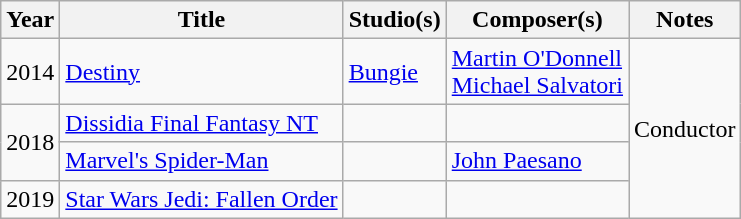<table class="wikitable">
<tr>
<th>Year</th>
<th>Title</th>
<th>Studio(s)</th>
<th>Composer(s)</th>
<th>Notes</th>
</tr>
<tr>
<td>2014</td>
<td><a href='#'>Destiny</a></td>
<td><a href='#'>Bungie</a></td>
<td><a href='#'>Martin O'Donnell</a><br><a href='#'>Michael Salvatori</a></td>
<td rowspan="4">Conductor</td>
</tr>
<tr>
<td rowspan="2">2018</td>
<td><a href='#'>Dissidia Final Fantasy NT</a></td>
<td></td>
<td></td>
</tr>
<tr>
<td><a href='#'>Marvel's Spider-Man</a></td>
<td></td>
<td><a href='#'>John Paesano</a></td>
</tr>
<tr>
<td>2019</td>
<td><a href='#'>Star Wars Jedi: Fallen Order</a></td>
<td></td>
<td></td>
</tr>
</table>
